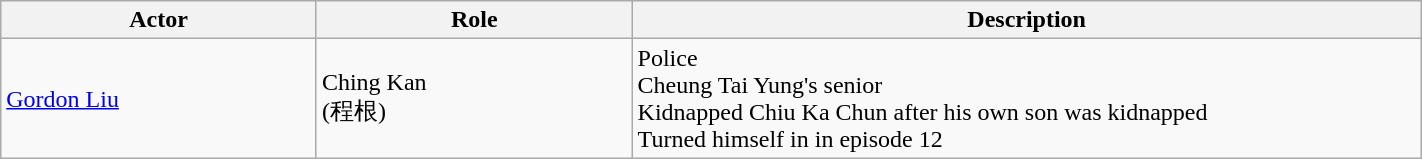<table class="wikitable" width="75%">
<tr>
<th style="width:6%">Actor</th>
<th style="width:6%">Role</th>
<th style="width:15%">Description</th>
</tr>
<tr>
<td><a href='#'>Gordon Liu</a></td>
<td>Ching Kan<br>(程根)</td>
<td>Police<br>Cheung Tai Yung's senior<br>Kidnapped Chiu Ka Chun after his own son was kidnapped<br>Turned himself in in episode 12</td>
</tr>
</table>
